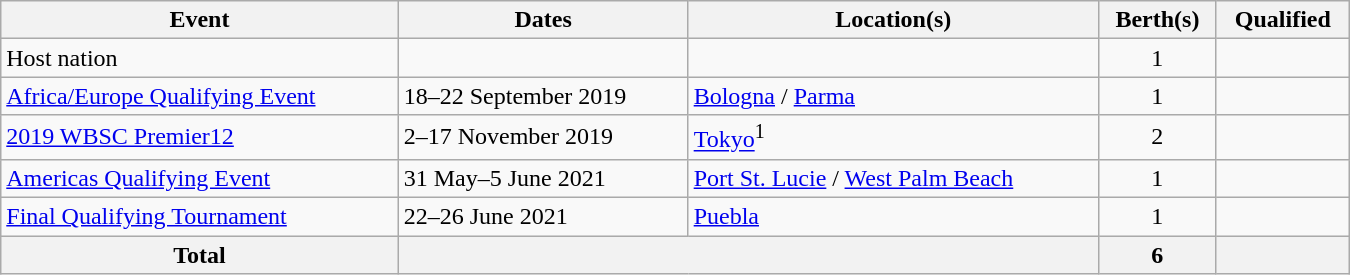<table class="wikitable" style="width:900px;">
<tr>
<th>Event</th>
<th>Dates</th>
<th>Location(s)</th>
<th>Berth(s)</th>
<th>Qualified</th>
</tr>
<tr>
<td>Host nation</td>
<td></td>
<td></td>
<td align=center>1</td>
<td></td>
</tr>
<tr>
<td><a href='#'>Africa/Europe Qualifying Event</a></td>
<td>18–22 September 2019</td>
<td> <a href='#'>Bologna</a> / <a href='#'>Parma</a></td>
<td align=center>1</td>
<td></td>
</tr>
<tr>
<td><a href='#'>2019 WBSC Premier12</a></td>
<td>2–17 November 2019</td>
<td> <a href='#'>Tokyo</a><sup>1</sup></td>
<td align=center>2</td>
<td><br></td>
</tr>
<tr>
<td><a href='#'>Americas Qualifying Event</a></td>
<td>31 May–5 June 2021</td>
<td> <a href='#'>Port St. Lucie</a> / <a href='#'>West Palm Beach</a></td>
<td align=center>1</td>
<td></td>
</tr>
<tr>
<td><a href='#'>Final Qualifying Tournament</a></td>
<td>22–26 June 2021</td>
<td> <a href='#'>Puebla</a></td>
<td align=center>1</td>
<td></td>
</tr>
<tr>
<th>Total</th>
<th colspan="2"></th>
<th>6</th>
<th></th>
</tr>
</table>
